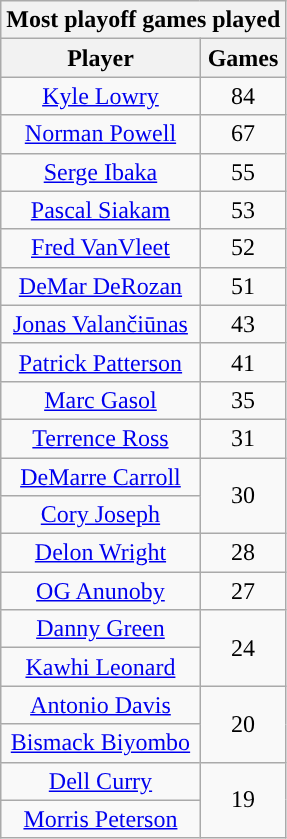<table class="wikitable sortable" style="text-align:center">
<tr>
<th colspan="2">Most playoff games played</th>
</tr>
<tr>
<th>Player</th>
<th>Games</th>
</tr>
<tr>
<td><a href='#'>Kyle Lowry</a></td>
<td>84</td>
</tr>
<tr>
<td><a href='#'>Norman Powell</a></td>
<td>67</td>
</tr>
<tr>
<td><a href='#'>Serge Ibaka</a></td>
<td>55</td>
</tr>
<tr>
<td><a href='#'>Pascal Siakam</a></td>
<td>53</td>
</tr>
<tr>
<td><a href='#'>Fred VanVleet</a></td>
<td>52</td>
</tr>
<tr>
<td><a href='#'>DeMar DeRozan</a></td>
<td>51</td>
</tr>
<tr>
<td><a href='#'>Jonas Valančiūnas</a></td>
<td>43</td>
</tr>
<tr>
<td><a href='#'>Patrick Patterson</a></td>
<td>41</td>
</tr>
<tr>
<td><a href='#'>Marc Gasol</a></td>
<td>35</td>
</tr>
<tr>
<td><a href='#'>Terrence Ross</a></td>
<td>31</td>
</tr>
<tr>
<td><a href='#'>DeMarre Carroll</a></td>
<td rowspan="2">30</td>
</tr>
<tr>
<td><a href='#'>Cory Joseph</a></td>
</tr>
<tr>
<td><a href='#'>Delon Wright</a></td>
<td>28</td>
</tr>
<tr>
<td><a href='#'>OG Anunoby</a></td>
<td>27</td>
</tr>
<tr>
<td><a href='#'>Danny Green</a></td>
<td rowspan="2">24</td>
</tr>
<tr>
<td><a href='#'>Kawhi Leonard</a></td>
</tr>
<tr>
<td><a href='#'>Antonio Davis</a></td>
<td rowspan="2">20</td>
</tr>
<tr>
<td><a href='#'>Bismack Biyombo</a></td>
</tr>
<tr>
<td><a href='#'>Dell Curry</a></td>
<td rowspan="2">19</td>
</tr>
<tr>
<td><a href='#'>Morris Peterson</a></td>
</tr>
</table>
